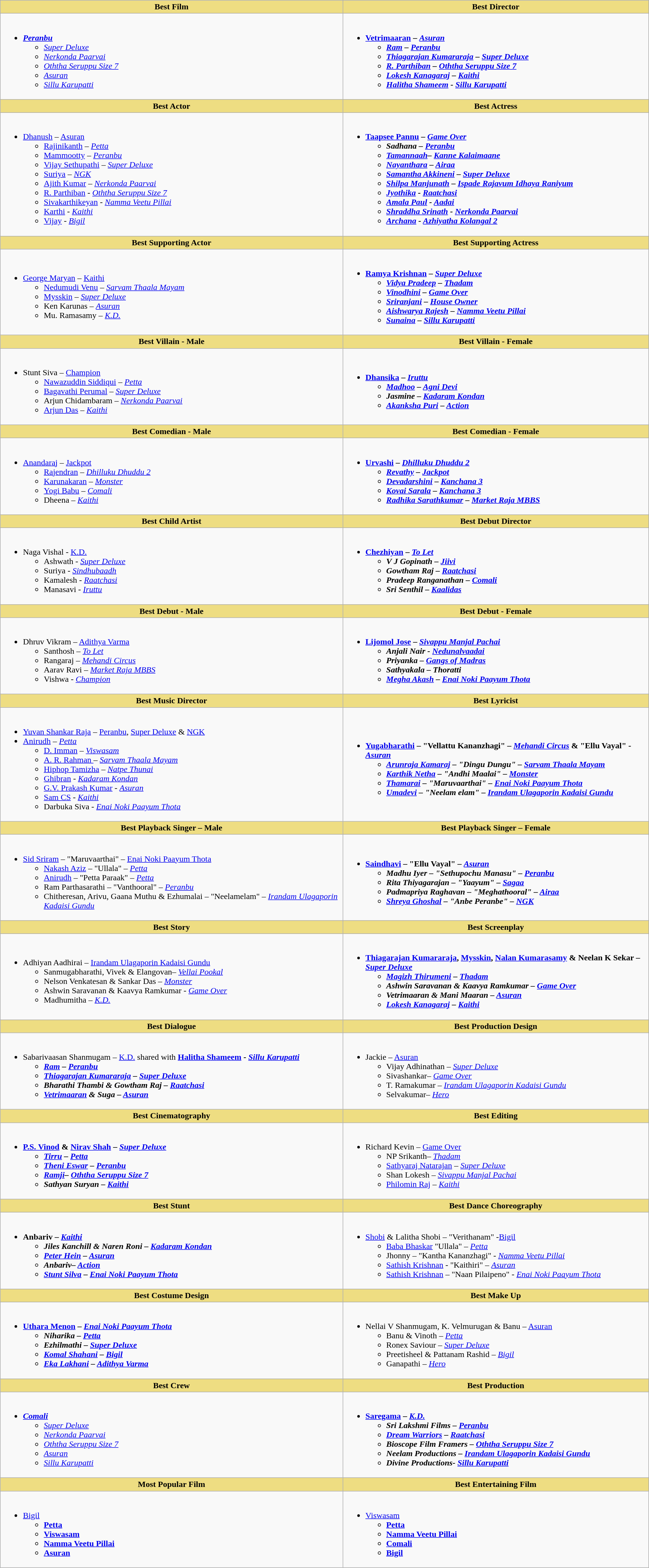<table class="wikitable">
<tr>
<th colspan=3 style="background:#EEDD82;">Best Film</th>
<th colspan=3 style="background:#EEDD82;">Best Director</th>
</tr>
<tr>
<td colspan=3><br><ul><li><strong><em><a href='#'>Peranbu</a></em></strong><ul><li><em><a href='#'>Super Deluxe</a></em></li><li><em><a href='#'>Nerkonda Paarvai</a></em></li><li><em><a href='#'>Oththa Seruppu Size 7</a></em></li><li><em><a href='#'>Asuran</a></em></li><li><em><a href='#'>Sillu Karupatti</a></em></li></ul></li></ul></td>
<td colspan=3><br><ul><li><strong><a href='#'>Vetrimaaran</a> – <em><a href='#'>Asuran</a><strong><em><ul><li><a href='#'>Ram</a> – </em><a href='#'>Peranbu</a><em></li><li><a href='#'>Thiagarajan Kumararaja</a> – </em><a href='#'>Super Deluxe</a><em></li><li><a href='#'>R. Parthiban</a> – </em><a href='#'>Oththa Seruppu Size 7</a><em></li><li><a href='#'>Lokesh Kanagaraj</a> – </em><a href='#'>Kaithi</a><em></li><li><a href='#'>Halitha Shameem</a> - </em><a href='#'>Sillu Karupatti</a><em></li></ul></li></ul></td>
</tr>
<tr>
<th colspan=3 style="background:#EEDD82;">Best Actor</th>
<th colspan=3 style="background:#EEDD82;">Best Actress</th>
</tr>
<tr>
<td colspan=3><br><ul><li></strong><a href='#'>Dhanush</a> – </em><a href='#'>Asuran</a></em></strong><ul><li><a href='#'>Rajinikanth</a> – <em><a href='#'>Petta</a></em></li><li><a href='#'>Mammootty</a> – <em><a href='#'>Peranbu</a></em></li><li><a href='#'>Vijay Sethupathi</a> – <em><a href='#'>Super Deluxe</a></em></li><li><a href='#'>Suriya</a> – <em><a href='#'>NGK</a></em></li><li><a href='#'>Ajith Kumar</a> – <em><a href='#'>Nerkonda Paarvai</a></em></li><li><a href='#'>R. Parthiban</a> - <em><a href='#'>Oththa Seruppu Size 7</a></em></li><li><a href='#'>Sivakarthikeyan</a> - <em><a href='#'>Namma Veetu Pillai</a></em></li><li><a href='#'>Karthi</a> - <em><a href='#'>Kaithi</a></em></li><li><a href='#'>Vijay</a> - <em><a href='#'>Bigil</a></em></li></ul></li></ul></td>
<td colspan=3><br><ul><li><strong><a href='#'>Taapsee Pannu</a> – <em><a href='#'>Game Over</a><strong><em><ul><li>Sadhana – </em><a href='#'>Peranbu</a><em></li><li><a href='#'>Tamannaah</a>– </em><a href='#'>Kanne Kalaimaane</a><em></li><li><a href='#'>Nayanthara</a> – </em><a href='#'>Airaa</a><em></li><li><a href='#'>Samantha Akkineni</a> – </em><a href='#'>Super Deluxe</a><em></li><li><a href='#'>Shilpa Manjunath</a> – </em><a href='#'>Ispade Rajavum Idhaya Raniyum</a><em></li><li><a href='#'>Jyothika</a> - </em><a href='#'>Raatchasi</a><em></li><li><a href='#'>Amala Paul</a> - </em><a href='#'>Aadai</a><em></li><li><a href='#'>Shraddha Srinath</a> - </em><a href='#'>Nerkonda Paarvai</a><em></li><li><a href='#'>Archana</a> - <a href='#'>Azhiyatha Kolangal 2</a></li></ul></li></ul></td>
</tr>
<tr>
<th colspan=3 style="background:#EEDD82;">Best Supporting Actor</th>
<th colspan=3 style="background:#EEDD82;">Best Supporting Actress</th>
</tr>
<tr>
<td colspan=3><br><ul><li></strong><a href='#'>George Maryan</a> – </em><a href='#'>Kaithi</a></em></strong><ul><li><a href='#'>Nedumudi Venu</a> – <em><a href='#'>Sarvam Thaala Mayam</a></em></li><li><a href='#'>Mysskin</a> – <em><a href='#'>Super Deluxe</a></em></li><li>Ken Karunas – <em><a href='#'>Asuran</a></em></li><li>Mu. Ramasamy – <em><a href='#'>K.D.</a></em></li></ul></li></ul></td>
<td colspan=3><br><ul><li><strong><a href='#'>Ramya Krishnan</a> – <em><a href='#'>Super Deluxe</a><strong><em><ul><li><a href='#'>Vidya Pradeep</a> – </em><a href='#'>Thadam</a><em></li><li><a href='#'>Vinodhini</a> – </em><a href='#'>Game Over</a><em></li><li><a href='#'>Sriranjani</a> – </em><a href='#'>House Owner</a><em></li><li><a href='#'>Aishwarya Rajesh</a> – </em><a href='#'>Namma Veetu Pillai</a><em></li><li><a href='#'>Sunaina</a> – </em><a href='#'>Sillu Karupatti</a><em></li></ul></li></ul></td>
</tr>
<tr>
<th colspan=3 style="background:#EEDD82;">Best Villain - Male</th>
<th colspan=3 style="background:#EEDD82;">Best Villain - Female</th>
</tr>
<tr>
<td colspan=3><br><ul><li></strong>Stunt Siva – </em><a href='#'>Champion</a></em></strong><ul><li><a href='#'>Nawazuddin Siddiqui</a> – <em><a href='#'>Petta</a></em></li><li><a href='#'>Bagavathi Perumal</a> – <em><a href='#'>Super Deluxe</a></em></li><li>Arjun Chidambaram – <em><a href='#'>Nerkonda Paarvai</a></em></li><li><a href='#'>Arjun Das</a> – <em><a href='#'>Kaithi</a></em></li></ul></li></ul></td>
<td colspan=3><br><ul><li><strong><a href='#'>Dhansika</a> – <em><a href='#'>Iruttu</a><strong><em><ul><li><a href='#'>Madhoo</a> – </em><a href='#'>Agni Devi</a><em></li><li>Jasmine – </em><a href='#'>Kadaram Kondan</a><em></li><li><a href='#'>Akanksha Puri</a> – </em><a href='#'>Action</a><em></li></ul></li></ul></td>
</tr>
<tr>
<th colspan=3 style="background:#EEDD82;">Best Comedian - Male</th>
<th colspan=3 style="background:#EEDD82;">Best Comedian - Female</th>
</tr>
<tr>
<td colspan=3><br><ul><li></strong><a href='#'>Anandaraj</a> – </em><a href='#'>Jackpot</a></em></strong><ul><li><a href='#'>Rajendran</a> – <em><a href='#'>Dhilluku Dhuddu 2</a></em></li><li><a href='#'>Karunakaran</a> – <em><a href='#'>Monster</a></em></li><li><a href='#'>Yogi Babu</a> – <em><a href='#'>Comali</a></em></li><li>Dheena – <em><a href='#'>Kaithi</a></em></li></ul></li></ul></td>
<td colspan=3><br><ul><li><strong><a href='#'>Urvashi</a> – <em><a href='#'>Dhilluku Dhuddu 2</a><strong><em><ul><li><a href='#'>Revathy</a> – </em><a href='#'>Jackpot</a><em></li><li><a href='#'>Devadarshini</a> – </em><a href='#'>Kanchana 3</a><em></li><li><a href='#'>Kovai Sarala</a> – </em><a href='#'>Kanchana 3</a><em></li><li><a href='#'>Radhika Sarathkumar</a> – </em><a href='#'>Market Raja MBBS</a><em></li></ul></li></ul></td>
</tr>
<tr>
<th colspan=3 style="background:#EEDD82;">Best Child Artist</th>
<th colspan=3 style="background:#EEDD82;">Best Debut Director</th>
</tr>
<tr>
<td colspan=3><br><ul><li></strong>Naga Vishal - </em><a href='#'>K.D.</a></em></strong><ul><li>Ashwath - <em><a href='#'>Super Deluxe</a></em></li><li>Suriya - <em><a href='#'>Sindhubaadh</a></em></li><li>Kamalesh - <em><a href='#'>Raatchasi</a></em></li><li>Manasavi - <em><a href='#'>Iruttu</a></em></li></ul></li></ul></td>
<td colspan=3><br><ul><li><strong><a href='#'>Chezhiyan</a> – <em><a href='#'>To Let</a><strong><em><ul><li>V J Gopinath – </em><a href='#'>Jiivi</a><em></li><li>Gowtham Raj – </em><a href='#'>Raatchasi</a><em></li><li>Pradeep Ranganathan – </em><a href='#'>Comali</a><em></li><li>Sri Senthil – </em><a href='#'>Kaalidas</a><em></li></ul></li></ul></td>
</tr>
<tr>
<th colspan=3 style="background:#EEDD82;">Best Debut - Male</th>
<th colspan=3 style="background:#EEDD82;">Best Debut - Female</th>
</tr>
<tr>
<td colspan=3><br><ul><li></strong>Dhruv Vikram – </em><a href='#'>Adithya Varma</a></em></strong><ul><li>Santhosh – <em><a href='#'>To Let</a></em></li><li>Rangaraj – <em><a href='#'>Mehandi Circus</a></em></li><li>Aarav Ravi – <em><a href='#'>Market Raja MBBS</a></em></li><li>Vishwa - <em><a href='#'>Champion</a></em></li></ul></li></ul></td>
<td colspan=3><br><ul><li><strong><a href='#'>Lijomol Jose</a> – <em><a href='#'>Sivappu Manjal Pachai</a><strong><em><ul><li>Anjali Nair - </em><a href='#'>Nedunalvaadai</a><em></li><li>Priyanka – </em><a href='#'>Gangs of Madras</a><em></li><li>Sathyakala – </em>Thoratti<em></li><li><a href='#'>Megha Akash</a> – </em><a href='#'>Enai Noki Paayum Thota</a><em></li></ul></li></ul></td>
</tr>
<tr>
<th colspan=3 style="background:#EEDD82;">Best Music Director</th>
<th colspan=3 style="background:#EEDD82;">Best Lyricist</th>
</tr>
<tr>
<td colspan=3><br><ul><li></strong><a href='#'>Yuvan Shankar Raja</a> – </em><a href='#'>Peranbu</a>, <a href='#'>Super Deluxe</a> & <a href='#'>NGK</a></em></strong></li><li><a href='#'>Anirudh</a> – <em><a href='#'>Petta</a></em><ul><li><a href='#'>D. Imman</a> – <em><a href='#'>Viswasam</a></em></li><li><a href='#'>A.&nbsp;R. Rahman </a> – <em><a href='#'>Sarvam Thaala Mayam</a></em></li><li><a href='#'>Hiphop Tamizha</a> – <em><a href='#'>Natpe Thunai</a></em></li><li><a href='#'>Ghibran</a> - <em><a href='#'>Kadaram Kondan</a></em></li><li><a href='#'>G.V. Prakash Kumar</a> - <em><a href='#'>Asuran</a></em></li><li><a href='#'>Sam CS</a> - <em><a href='#'>Kaithi</a></em></li><li>Darbuka Siva - <em><a href='#'>Enai Noki Paayum Thota</a></em></li></ul></li></ul></td>
<td colspan=3><br><ul><li><strong><a href='#'>Yugabharathi</a> – "Vellattu Kananzhagi" – <em><a href='#'>Mehandi Circus</a></em> & "Ellu Vayal" - <em><a href='#'>Asuran</a><strong><em><ul><li><a href='#'>Arunraja Kamaraj</a> – "Dingu Dungu" – </em><a href='#'>Sarvam Thaala Mayam</a><em></li><li><a href='#'>Karthik Netha</a> – "Andhi Maalai" – </em><a href='#'>Monster</a><em></li><li><a href='#'>Thamarai</a> – "Maruvaarthai" – </em><a href='#'>Enai Noki Paayum Thota</a><em></li><li><a href='#'>Umadevi</a> – "Neelam elam" – </em><a href='#'>Irandam Ulagaporin Kadaisi Gundu</a><em></li></ul></li></ul></td>
</tr>
<tr>
<th colspan=3 style="background:#EEDD82;">Best Playback Singer – Male</th>
<th colspan=3 style="background:#EEDD82;">Best Playback Singer – Female</th>
</tr>
<tr>
<td colspan=3><br><ul><li></strong><a href='#'>Sid Sriram</a> – "Maruvaarthai" – </em><a href='#'>Enai Noki Paayum Thota</a></em></strong><ul><li><a href='#'>Nakash Aziz</a> – "Ullala" – <em><a href='#'>Petta</a></em></li><li><a href='#'>Anirudh</a> – "Petta Paraak" – <em><a href='#'>Petta</a></em></li><li>Ram Parthasarathi – "Vanthooral" – <em><a href='#'>Peranbu</a></em></li><li>Chitheresan, Arivu, Gaana Muthu & Ezhumalai – "Neelamelam" – <em><a href='#'>Irandam Ulagaporin Kadaisi Gundu</a></em></li></ul></li></ul></td>
<td colspan=3><br><ul><li><strong><a href='#'>Saindhavi</a> – "Ellu Vayal" – <em><a href='#'>Asuran</a><strong><em><ul><li>Madhu Iyer – "Sethupochu Manasu" – </em><a href='#'>Peranbu</a><em></li><li>Rita Thiyagarajan – "Yaayum" – </em><a href='#'>Sagaa</a><em></li><li>Padmapriya Raghavan – "Meghathooral" – </em><a href='#'>Airaa</a><em></li><li><a href='#'>Shreya Ghoshal</a> – "Anbe Peranbe" – </em><a href='#'>NGK</a><em></li></ul></li></ul></td>
</tr>
<tr>
<th colspan=3 style="background:#EEDD82;">Best Story</th>
<th colspan=3 style="background:#EEDD82;">Best Screenplay</th>
</tr>
<tr>
<td colspan=3><br><ul><li></strong>Adhiyan Aadhirai  – </em><a href='#'>Irandam Ulagaporin Kadaisi Gundu</a></em></strong><ul><li>Sanmugabharathi, Vivek & Elangovan– <em><a href='#'>Vellai Pookal</a></em></li><li>Nelson Venkatesan & Sankar Das – <em><a href='#'>Monster</a></em></li><li>Ashwin Saravanan & Kaavya Ramkumar - <em><a href='#'>Game Over</a></em></li><li>Madhumitha – <em><a href='#'>K.D.</a></em></li></ul></li></ul></td>
<td colspan=3><br><ul><li><strong><a href='#'>Thiagarajan Kumararaja</a>, <a href='#'>Mysskin</a>, <a href='#'>Nalan Kumarasamy</a> & Neelan K Sekar  – <em><a href='#'>Super Deluxe</a><strong><em><ul><li><a href='#'>Magizh Thirumeni</a> – </em><a href='#'>Thadam</a><em></li><li>Ashwin Saravanan & Kaavya Ramkumar – </em><a href='#'>Game Over</a><em></li><li>Vetrimaaran & Mani Maaran – </em><a href='#'>Asuran</a><em></li><li><a href='#'>Lokesh Kanagaraj</a> – </em><a href='#'>Kaithi</a><em></li></ul></li></ul></td>
</tr>
<tr>
<th colspan=3 style="background:#EEDD82;">Best Dialogue</th>
<th colspan=3 style="background:#EEDD82;">Best Production Design</th>
</tr>
<tr>
<td colspan=3><br><ul><li></strong>Sabarivaasan Shanmugam – </em><a href='#'>K.D.</a></em></strong> shared with <strong><a href='#'>Halitha Shameem</a> - <em><a href='#'>Sillu Karupatti</a><strong><em><ul><li><a href='#'>Ram</a> – </em><a href='#'>Peranbu</a><em></li><li><a href='#'>Thiagarajan Kumararaja</a> – </em><a href='#'>Super Deluxe</a><em></li><li>Bharathi Thambi & Gowtham Raj – </em><a href='#'>Raatchasi</a><em></li><li><a href='#'>Vetrimaaran</a> & Suga – </em><a href='#'>Asuran</a><em></li></ul></li></ul></td>
<td colspan=3><br><ul><li></strong>Jackie – </em><a href='#'>Asuran</a></em></strong><ul><li>Vijay Adhinathan – <em><a href='#'>Super Deluxe</a></em></li><li>Sivashankar– <em><a href='#'>Game Over</a></em></li><li>T. Ramakumar – <em><a href='#'>Irandam Ulagaporin Kadaisi Gundu</a></em></li><li>Selvakumar– <em><a href='#'>Hero</a></em></li></ul></li></ul></td>
</tr>
<tr>
<th colspan=3 style="background:#EEDD82;">Best Cinematography</th>
<th colspan=3 style="background:#EEDD82;">Best Editing</th>
</tr>
<tr>
<td colspan=3><br><ul><li><strong><a href='#'>P.S. Vinod</a> & <a href='#'>Nirav Shah</a> – <em><a href='#'>Super Deluxe</a><strong><em><ul><li><a href='#'>Tirru</a> – </em><a href='#'>Petta</a><em></li><li><a href='#'>Theni Eswar</a> – </em><a href='#'>Peranbu</a><em></li><li><a href='#'>Ramji</a>– </em><a href='#'>Oththa Seruppu Size 7</a><em></li><li>Sathyan Suryan – </em><a href='#'>Kaithi</a><em></li></ul></li></ul></td>
<td colspan=3><br><ul><li></strong>Richard Kevin – </em><a href='#'>Game Over</a></em></strong><ul><li>NP Srikanth– <em><a href='#'>Thadam</a></em></li><li><a href='#'>Sathyaraj Natarajan</a> – <em><a href='#'>Super Deluxe</a></em></li><li>Shan Lokesh – <em><a href='#'>Sivappu Manjal Pachai</a></em></li><li><a href='#'>Philomin Raj</a> – <em><a href='#'>Kaithi</a></em></li></ul></li></ul></td>
</tr>
<tr>
<th colspan=3 style="background:#EEDD82;">Best Stunt</th>
<th colspan=3 style="background:#EEDD82;">Best Dance Choreography</th>
</tr>
<tr>
<td colspan=3><br><ul><li><strong>Anbariv – <em><a href='#'>Kaithi</a><strong><em><ul><li>Jiles Kanchill & Naren Roni – </em><a href='#'>Kadaram Kondan</a><em></li><li><a href='#'>Peter Hein</a> – </em><a href='#'>Asuran</a><em></li><li>Anbariv– </em><a href='#'>Action</a><em></li><li><a href='#'>Stunt Silva</a> – </em><a href='#'>Enai Noki Paayum Thota</a><em></li></ul></li></ul></td>
<td colspan=3><br><ul><li></strong><a href='#'>Shobi</a> & Lalitha Shobi – "Verithanam" -</em><a href='#'>Bigil</a></em></strong><ul><li><a href='#'>Baba Bhaskar</a> "Ullala" – <em><a href='#'>Petta</a></em></li><li>Jhonny – "Kantha Kananzhagi" - <em><a href='#'>Namma Veetu Pillai</a></em></li><li><a href='#'>Sathish Krishnan</a> - "Kaithiri" – <em><a href='#'>Asuran</a></em></li><li><a href='#'>Sathish Krishnan</a> – "Naan Pilaipeno" - <em><a href='#'>Enai Noki Paayum Thota</a></em></li></ul></li></ul></td>
</tr>
<tr>
<th colspan=3 style="background:#EEDD82;">Best Costume Design</th>
<th colspan=3 style="background:#EEDD82;">Best Make Up</th>
</tr>
<tr>
<td colspan=3><br><ul><li><strong><a href='#'>Uthara Menon</a> – <em><a href='#'>Enai Noki Paayum Thota</a><strong><em><ul><li>Niharika – </em><a href='#'>Petta</a><em></li><li>Ezhilmathi – </em><a href='#'>Super Deluxe</a><em></li><li><a href='#'>Komal Shahani</a> – </em><a href='#'>Bigil</a><em></li><li><a href='#'>Eka Lakhani</a> – </em><a href='#'>Adithya Varma</a><em></li></ul></li></ul></td>
<td colspan=3><br><ul><li></strong>Nellai V Shanmugam, K. Velmurugan & Banu – </em><a href='#'>Asuran</a></em></strong><ul><li>Banu & Vinoth – <em><a href='#'>Petta</a></em></li><li>Ronex Saviour – <em><a href='#'>Super Deluxe</a></em></li><li>Preetisheel & Pattanam Rashid – <em><a href='#'>Bigil</a></em></li><li>Ganapathi – <em><a href='#'>Hero</a></em></li></ul></li></ul></td>
</tr>
<tr>
<th colspan=3 style="background:#EEDD82;">Best Crew</th>
<th colspan=3 style="background:#EEDD82;">Best Production</th>
</tr>
<tr>
<td colspan=3><br><ul><li><strong><em><a href='#'>Comali</a></em></strong><ul><li><em><a href='#'>Super Deluxe</a></em></li><li><em><a href='#'>Nerkonda Paarvai</a></em></li><li><em><a href='#'>Oththa Seruppu Size 7</a></em></li><li><em><a href='#'>Asuran</a></em></li><li><em><a href='#'>Sillu Karupatti</a></em></li></ul></li></ul></td>
<td colspan=3><br><ul><li><strong><a href='#'>Saregama</a> – <em><a href='#'>K.D.</a><strong><em><ul><li>Sri Lakshmi Films – </em><a href='#'>Peranbu</a><em></li><li><a href='#'>Dream Warriors</a> – </em><a href='#'>Raatchasi</a><em></li><li>Bioscope Film Framers – </em><a href='#'>Oththa Seruppu Size 7</a><em></li><li>Neelam Productions – </em><a href='#'>Irandam Ulagaporin Kadaisi Gundu</a><em></li><li>Divine Productions- </em><a href='#'>Sillu Karupatti</a><em></li></ul></li></ul></td>
</tr>
<tr>
<th colspan=3 style="background:#EEDD82;">Most Popular Film</th>
<th colspan=3 style="background:#EEDD82;">Best Entertaining Film</th>
</tr>
<tr>
<td colspan=3><br><ul><li></em></strong><a href='#'>Bigil</a><strong><em><ul><li></em><a href='#'>Petta</a><em></li><li></em><a href='#'>Viswasam</a><em></li><li></em><a href='#'>Namma Veetu Pillai</a><em></li><li></em><a href='#'>Asuran</a><em></li></ul></li></ul></td>
<td colspan=3><br><ul><li></em></strong><a href='#'>Viswasam</a><strong><em><ul><li></em><a href='#'>Petta</a><em></li><li></em><a href='#'>Namma Veetu Pillai</a><em></li><li></em><a href='#'>Comali</a><em></li><li></em><a href='#'>Bigil</a><em></li></ul></li></ul></td>
</tr>
</table>
